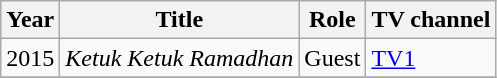<table class="wikitable">
<tr>
<th>Year</th>
<th>Title</th>
<th>Role</th>
<th>TV channel</th>
</tr>
<tr>
<td>2015</td>
<td><em>Ketuk Ketuk Ramadhan</em></td>
<td>Guest</td>
<td><a href='#'>TV1</a></td>
</tr>
<tr>
</tr>
</table>
